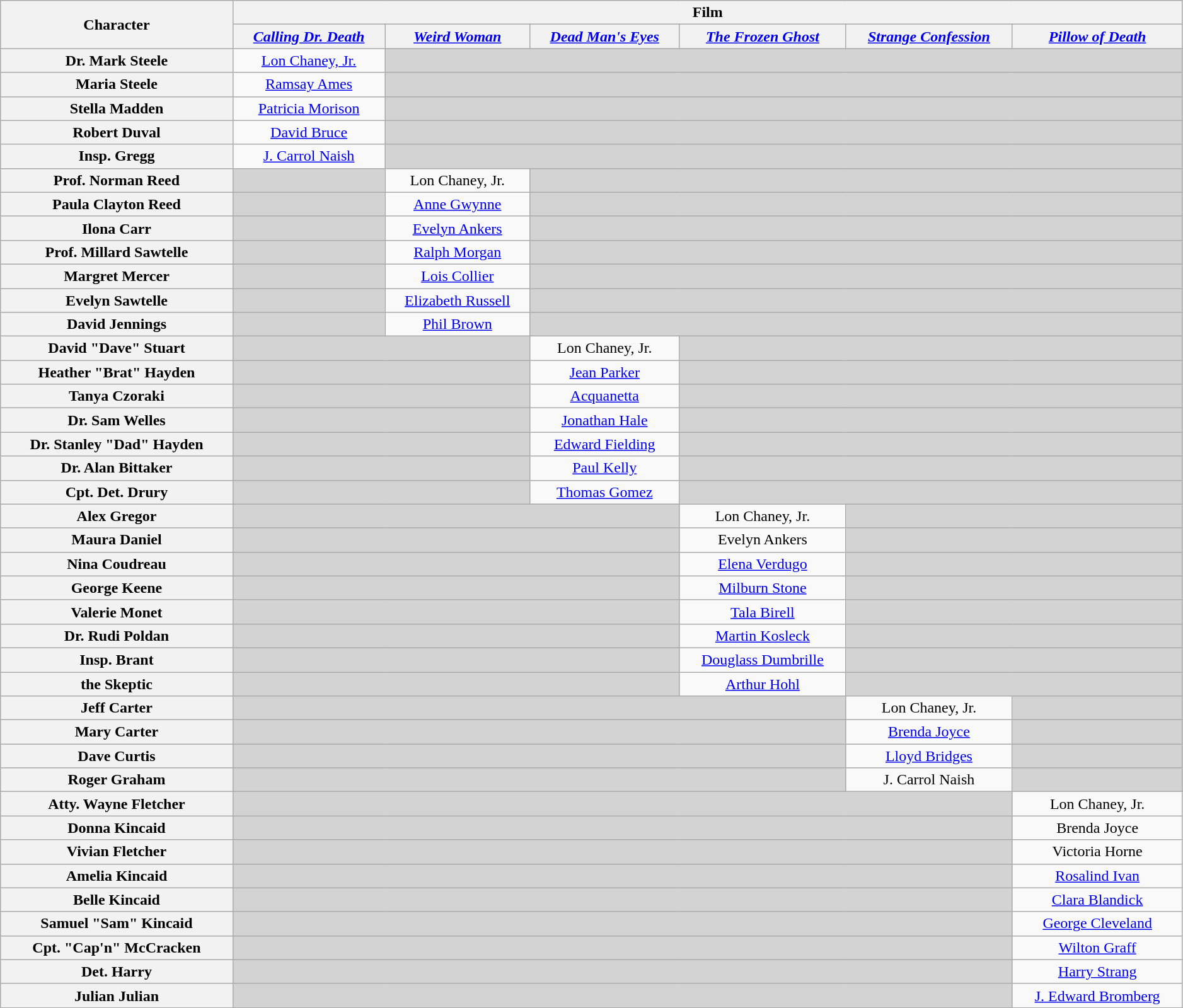<table class="wikitable" style="text-align:center; width:99%;">
<tr>
<th rowspan="2">Character</th>
<th colspan="6" style="text-align:center;">Film</th>
</tr>
<tr>
<th style="text-align:center;"><em><a href='#'>Calling Dr. Death</a></em></th>
<th style="text-align:center;"><em><a href='#'>Weird Woman</a></em></th>
<th style="text-align:center;"><em><a href='#'>Dead Man's Eyes</a></em></th>
<th style="text-align:center;"><em><a href='#'>The Frozen Ghost</a></em></th>
<th style="text-align:center;"><em><a href='#'>Strange Confession</a></em></th>
<th style="text-align:center;"><em><a href='#'>Pillow of Death</a></em></th>
</tr>
<tr>
<th>Dr. Mark Steele</th>
<td><a href='#'>Lon Chaney, Jr.</a></td>
<td colspan="5" style="background:lightgrey;"> </td>
</tr>
<tr>
<th>Maria Steele</th>
<td><a href='#'>Ramsay Ames</a></td>
<td colspan="5" style="background:lightgrey;"> </td>
</tr>
<tr>
<th>Stella Madden</th>
<td><a href='#'>Patricia Morison</a></td>
<td colspan="5" style="background:lightgrey;"> </td>
</tr>
<tr>
<th>Robert Duval</th>
<td><a href='#'>David Bruce</a></td>
<td colspan="5" style="background:lightgrey;"> </td>
</tr>
<tr>
<th>Insp. Gregg</th>
<td><a href='#'>J. Carrol Naish</a></td>
<td colspan="5" style="background:lightgrey;"> </td>
</tr>
<tr>
<th>Prof. Norman Reed</th>
<td style="background:lightgrey;"> </td>
<td>Lon Chaney, Jr.</td>
<td colspan="4" style="background:lightgrey;"> </td>
</tr>
<tr>
<th>Paula Clayton Reed</th>
<td style="background:lightgrey;"> </td>
<td><a href='#'>Anne Gwynne</a></td>
<td colspan="4" style="background:lightgrey;"> </td>
</tr>
<tr>
<th>Ilona Carr</th>
<td style="background:lightgrey;"> </td>
<td><a href='#'>Evelyn Ankers</a></td>
<td colspan="4" style="background:lightgrey;"> </td>
</tr>
<tr>
<th>Prof. Millard Sawtelle</th>
<td style="background:lightgrey;"> </td>
<td><a href='#'>Ralph Morgan</a></td>
<td colspan="4" style="background:lightgrey;"> </td>
</tr>
<tr>
<th>Margret Mercer</th>
<td style="background:lightgrey;"> </td>
<td><a href='#'>Lois Collier</a></td>
<td colspan="4" style="background:lightgrey;"> </td>
</tr>
<tr>
<th>Evelyn Sawtelle</th>
<td style="background:lightgrey;"> </td>
<td><a href='#'>Elizabeth Russell</a></td>
<td colspan="4" style="background:lightgrey;"> </td>
</tr>
<tr>
<th>David Jennings</th>
<td style="background:lightgrey;"> </td>
<td><a href='#'>Phil Brown</a></td>
<td colspan="4" style="background:lightgrey;"> </td>
</tr>
<tr>
<th>David "Dave" Stuart</th>
<td colspan="2" style="background:lightgrey;"> </td>
<td>Lon Chaney, Jr.</td>
<td colspan="3" style="background:lightgrey;"> </td>
</tr>
<tr>
<th>Heather "Brat" Hayden</th>
<td colspan="2" style="background:lightgrey;"> </td>
<td><a href='#'>Jean Parker</a></td>
<td colspan="3" style="background:lightgrey;"> </td>
</tr>
<tr>
<th>Tanya Czoraki</th>
<td colspan="2" style="background:lightgrey;"> </td>
<td><a href='#'>Acquanetta</a></td>
<td colspan="3" style="background:lightgrey;"> </td>
</tr>
<tr>
<th>Dr. Sam Welles</th>
<td colspan="2" style="background:lightgrey;"> </td>
<td><a href='#'>Jonathan Hale</a></td>
<td colspan="3" style="background:lightgrey;"> </td>
</tr>
<tr>
<th>Dr. Stanley "Dad" Hayden</th>
<td colspan="2" style="background:lightgrey;"> </td>
<td><a href='#'>Edward Fielding</a></td>
<td colspan="3" style="background:lightgrey;"> </td>
</tr>
<tr>
<th>Dr. Alan Bittaker</th>
<td colspan="2" style="background:lightgrey;"> </td>
<td><a href='#'>Paul Kelly</a></td>
<td colspan="3" style="background:lightgrey;"> </td>
</tr>
<tr>
<th>Cpt. Det. Drury</th>
<td colspan="2" style="background:lightgrey;"> </td>
<td><a href='#'>Thomas Gomez</a></td>
<td colspan="3" style="background:lightgrey;"> </td>
</tr>
<tr>
<th>Alex Gregor <br></th>
<td colspan="3" style="background:lightgrey;"> </td>
<td>Lon Chaney, Jr.</td>
<td colspan="2" style="background:lightgrey;"> </td>
</tr>
<tr>
<th>Maura Daniel</th>
<td colspan="3" style="background:lightgrey;"> </td>
<td>Evelyn Ankers</td>
<td colspan="2" style="background:lightgrey;"> </td>
</tr>
<tr>
<th>Nina Coudreau</th>
<td colspan="3" style="background:lightgrey;"> </td>
<td><a href='#'>Elena Verdugo</a></td>
<td colspan="2" style="background:lightgrey;"> </td>
</tr>
<tr>
<th>George Keene</th>
<td colspan="3" style="background:lightgrey;"> </td>
<td><a href='#'>Milburn Stone</a></td>
<td colspan="2" style="background:lightgrey;"> </td>
</tr>
<tr>
<th>Valerie Monet</th>
<td colspan="3" style="background:lightgrey;"> </td>
<td><a href='#'>Tala Birell</a></td>
<td colspan="2" style="background:lightgrey;"> </td>
</tr>
<tr>
<th>Dr. Rudi Poldan</th>
<td colspan="3" style="background:lightgrey;"> </td>
<td><a href='#'>Martin Kosleck</a></td>
<td colspan="2" style="background:lightgrey;"> </td>
</tr>
<tr>
<th>Insp. Brant</th>
<td colspan="3" style="background:lightgrey;"> </td>
<td><a href='#'>Douglass Dumbrille</a></td>
<td colspan="2" style="background:lightgrey;"> </td>
</tr>
<tr>
<th>the Skeptic</th>
<td colspan="3" style="background:lightgrey;"> </td>
<td><a href='#'>Arthur Hohl</a></td>
<td colspan="2" style="background:lightgrey;"> </td>
</tr>
<tr>
<th>Jeff Carter</th>
<td colspan="4" style="background:lightgrey;"> </td>
<td>Lon Chaney, Jr.</td>
<td colspan="1" style="background:lightgrey;"> </td>
</tr>
<tr>
<th>Mary Carter</th>
<td colspan="4" style="background:lightgrey;"> </td>
<td><a href='#'>Brenda Joyce</a></td>
<td colspan="1" style="background:lightgrey;"> </td>
</tr>
<tr>
<th>Dave Curtis</th>
<td colspan="4" style="background:lightgrey;"> </td>
<td><a href='#'>Lloyd Bridges</a></td>
<td colspan="1" style="background:lightgrey;"> </td>
</tr>
<tr>
<th>Roger Graham</th>
<td colspan="4" style="background:lightgrey;"> </td>
<td>J. Carrol Naish</td>
<td colspan="1" style="background:lightgrey;"> </td>
</tr>
<tr>
<th>Atty. Wayne Fletcher</th>
<td colspan="5" style="background:lightgrey;"> </td>
<td>Lon Chaney, Jr.</td>
</tr>
<tr>
<th>Donna Kincaid</th>
<td colspan="5" style="background:lightgrey;"> </td>
<td>Brenda Joyce</td>
</tr>
<tr>
<th>Vivian Fletcher</th>
<td colspan="5" style="background:lightgrey;"> </td>
<td>Victoria Horne</td>
</tr>
<tr>
<th>Amelia Kincaid</th>
<td colspan="5" style="background:lightgrey;"> </td>
<td><a href='#'>Rosalind Ivan</a></td>
</tr>
<tr>
<th>Belle Kincaid</th>
<td colspan="5" style="background:lightgrey;"> </td>
<td><a href='#'>Clara Blandick</a></td>
</tr>
<tr>
<th>Samuel "Sam" Kincaid</th>
<td colspan="5" style="background:lightgrey;"> </td>
<td><a href='#'>George Cleveland</a></td>
</tr>
<tr>
<th>Cpt. "Cap'n" McCracken</th>
<td colspan="5" style="background:lightgrey;"> </td>
<td><a href='#'>Wilton Graff</a></td>
</tr>
<tr>
<th>Det. Harry</th>
<td colspan="5" style="background:lightgrey;"> </td>
<td><a href='#'>Harry Strang</a></td>
</tr>
<tr>
<th>Julian Julian</th>
<td colspan="5" style="background:lightgrey;"> </td>
<td><a href='#'>J. Edward Bromberg</a></td>
</tr>
<tr>
</tr>
</table>
